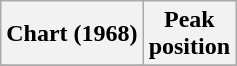<table class="wikitable plainrowheaders" style="text-align:center">
<tr>
<th scope=col>Chart (1968)</th>
<th scope=col>Peak<br>position</th>
</tr>
<tr>
</tr>
</table>
